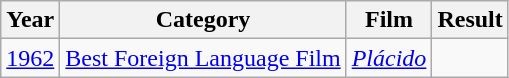<table class="wikitable sortable">
<tr>
<th>Year</th>
<th>Category</th>
<th>Film</th>
<th>Result</th>
</tr>
<tr>
<td><a href='#'>1962</a></td>
<td rowspan="2"><a href='#'>Best Foreign Language Film</a></td>
<td><em><a href='#'>Plácido</a></em></td>
<td></td>
</tr>
</table>
